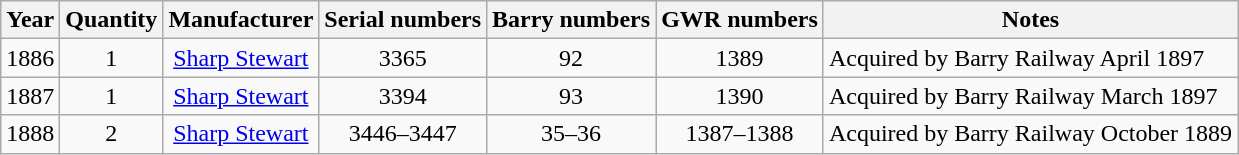<table class="wikitable" style=text-align:center>
<tr>
<th>Year</th>
<th>Quantity</th>
<th>Manufacturer</th>
<th>Serial numbers</th>
<th>Barry numbers</th>
<th>GWR numbers</th>
<th>Notes</th>
</tr>
<tr>
<td>1886</td>
<td>1</td>
<td><a href='#'>Sharp Stewart</a></td>
<td>3365</td>
<td>92</td>
<td>1389</td>
<td align=left>Acquired by Barry Railway April 1897</td>
</tr>
<tr>
<td>1887</td>
<td>1</td>
<td><a href='#'>Sharp Stewart</a></td>
<td>3394</td>
<td>93</td>
<td>1390</td>
<td align=left>Acquired by Barry Railway March 1897</td>
</tr>
<tr>
<td>1888</td>
<td>2</td>
<td><a href='#'>Sharp Stewart</a></td>
<td>3446–3447</td>
<td>35–36</td>
<td>1387–1388</td>
<td align=left>Acquired by Barry Railway October 1889</td>
</tr>
</table>
